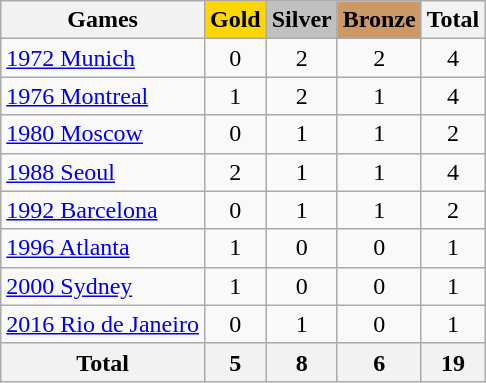<table class="wikitable sortable" style="text-align:center">
<tr>
<th>Games</th>
<th style="background-color:gold;">Gold</th>
<th style="background-color:silver;">Silver</th>
<th style="background-color:#c96;">Bronze</th>
<th>Total</th>
</tr>
<tr>
<td align=left> <a href='#'>1972 Munich</a></td>
<td>0</td>
<td>2</td>
<td>2</td>
<td>4</td>
</tr>
<tr>
<td align=left> <a href='#'>1976 Montreal</a></td>
<td>1</td>
<td>2</td>
<td>1</td>
<td>4</td>
</tr>
<tr>
<td align=left> <a href='#'>1980 Moscow</a></td>
<td>0</td>
<td>1</td>
<td>1</td>
<td>2</td>
</tr>
<tr>
<td align=left> <a href='#'>1988 Seoul</a></td>
<td>2</td>
<td>1</td>
<td>1</td>
<td>4</td>
</tr>
<tr>
<td align=left> <a href='#'>1992 Barcelona</a></td>
<td>0</td>
<td>1</td>
<td>1</td>
<td>2</td>
</tr>
<tr>
<td align=left> <a href='#'>1996 Atlanta</a></td>
<td>1</td>
<td>0</td>
<td>0</td>
<td>1</td>
</tr>
<tr>
<td align=left> <a href='#'>2000 Sydney</a></td>
<td>1</td>
<td>0</td>
<td>0</td>
<td>1</td>
</tr>
<tr>
<td align=left> <a href='#'>2016 Rio de Janeiro</a></td>
<td>0</td>
<td>1</td>
<td>0</td>
<td>1</td>
</tr>
<tr>
<th>Total</th>
<th>5</th>
<th>8</th>
<th>6</th>
<th>19</th>
</tr>
</table>
